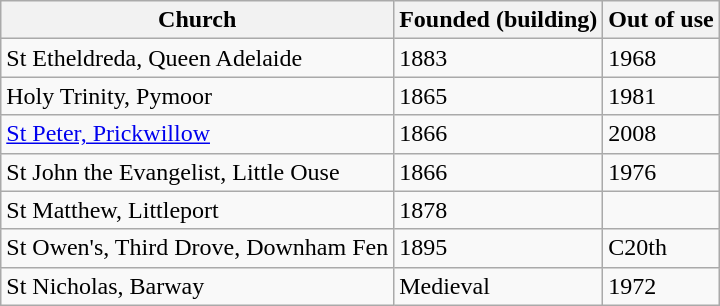<table class="wikitable">
<tr>
<th>Church</th>
<th>Founded (building)</th>
<th>Out of use</th>
</tr>
<tr>
<td>St Etheldreda, Queen Adelaide</td>
<td>1883</td>
<td>1968</td>
</tr>
<tr>
<td>Holy Trinity, Pymoor</td>
<td>1865</td>
<td>1981</td>
</tr>
<tr>
<td><a href='#'>St Peter, Prickwillow</a></td>
<td>1866</td>
<td>2008</td>
</tr>
<tr>
<td>St John the Evangelist, Little Ouse</td>
<td>1866</td>
<td>1976</td>
</tr>
<tr>
<td>St Matthew, Littleport</td>
<td>1878</td>
<td></td>
</tr>
<tr>
<td>St Owen's, Third Drove, Downham Fen</td>
<td>1895</td>
<td>C20th</td>
</tr>
<tr>
<td>St Nicholas, Barway</td>
<td>Medieval</td>
<td>1972</td>
</tr>
</table>
